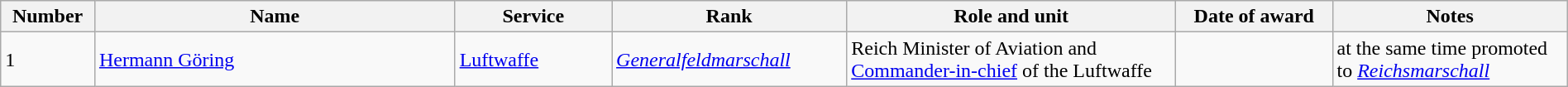<table class="wikitable" style="width:100%;">
<tr>
<th style="width:6%;">Number</th>
<th style="width:23%;">Name</th>
<th style="width:10%;">Service</th>
<th style="width:15%;">Rank</th>
<th style="width:21%;">Role and unit</th>
<th style="width:10%;">Date of award</th>
<th style="width:15%;">Notes</th>
</tr>
<tr>
<td>1</td>
<td><a href='#'>Hermann Göring</a></td>
<td><a href='#'>Luftwaffe</a></td>
<td><em><a href='#'>Generalfeldmarschall</a></em></td>
<td>Reich Minister of Aviation and <a href='#'>Commander-in-chief</a> of the Luftwaffe</td>
<td></td>
<td>at the same time promoted to <em><a href='#'>Reichsmarschall</a></em></td>
</tr>
</table>
